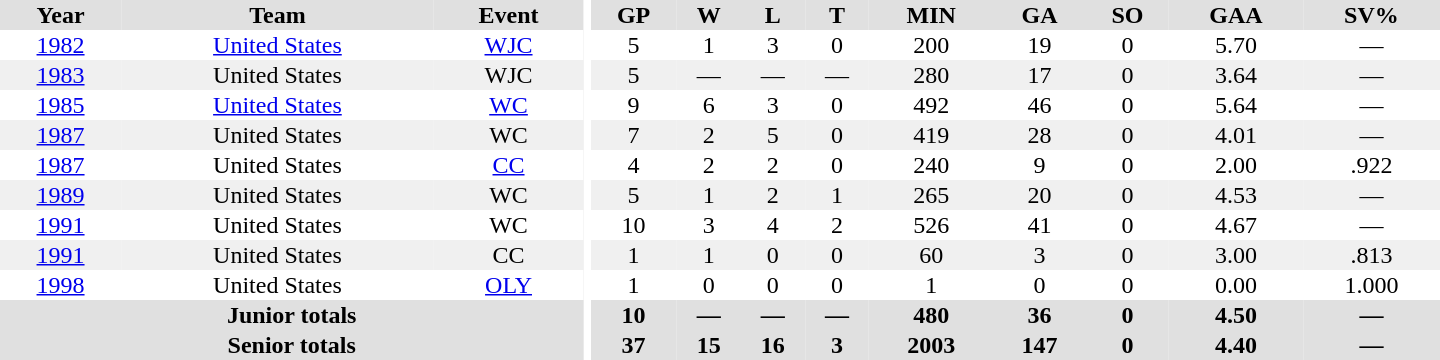<table border="0" cellpadding="1" cellspacing="0" ID="Table3" style="text-align:center; width:60em">
<tr ALIGN="center" bgcolor="#e0e0e0">
<th>Year</th>
<th>Team</th>
<th>Event</th>
<th rowspan="99" bgcolor="#ffffff"></th>
<th>GP</th>
<th>W</th>
<th>L</th>
<th>T</th>
<th>MIN</th>
<th>GA</th>
<th>SO</th>
<th>GAA</th>
<th>SV%</th>
</tr>
<tr>
<td><a href='#'>1982</a></td>
<td><a href='#'>United States</a></td>
<td><a href='#'>WJC</a></td>
<td>5</td>
<td>1</td>
<td>3</td>
<td>0</td>
<td>200</td>
<td>19</td>
<td>0</td>
<td>5.70</td>
<td>—</td>
</tr>
<tr bgcolor="#f0f0f0">
<td><a href='#'>1983</a></td>
<td>United States</td>
<td>WJC</td>
<td>5</td>
<td>—</td>
<td>—</td>
<td>—</td>
<td>280</td>
<td>17</td>
<td>0</td>
<td>3.64</td>
<td>—</td>
</tr>
<tr>
<td><a href='#'>1985</a></td>
<td><a href='#'>United States</a></td>
<td><a href='#'>WC</a></td>
<td>9</td>
<td>6</td>
<td>3</td>
<td>0</td>
<td>492</td>
<td>46</td>
<td>0</td>
<td>5.64</td>
<td>—</td>
</tr>
<tr bgcolor="#f0f0f0">
<td><a href='#'>1987</a></td>
<td>United States</td>
<td>WC</td>
<td>7</td>
<td>2</td>
<td>5</td>
<td>0</td>
<td>419</td>
<td>28</td>
<td>0</td>
<td>4.01</td>
<td>—</td>
</tr>
<tr>
<td><a href='#'>1987</a></td>
<td>United States</td>
<td><a href='#'>CC</a></td>
<td>4</td>
<td>2</td>
<td>2</td>
<td>0</td>
<td>240</td>
<td>9</td>
<td>0</td>
<td>2.00</td>
<td>.922</td>
</tr>
<tr bgcolor="#f0f0f0">
<td><a href='#'>1989</a></td>
<td>United States</td>
<td>WC</td>
<td>5</td>
<td>1</td>
<td>2</td>
<td>1</td>
<td>265</td>
<td>20</td>
<td>0</td>
<td>4.53</td>
<td>—</td>
</tr>
<tr>
<td><a href='#'>1991</a></td>
<td>United States</td>
<td>WC</td>
<td>10</td>
<td>3</td>
<td>4</td>
<td>2</td>
<td>526</td>
<td>41</td>
<td>0</td>
<td>4.67</td>
<td>—</td>
</tr>
<tr bgcolor="#f0f0f0">
<td><a href='#'>1991</a></td>
<td>United States</td>
<td>CC</td>
<td>1</td>
<td>1</td>
<td>0</td>
<td>0</td>
<td>60</td>
<td>3</td>
<td>0</td>
<td>3.00</td>
<td>.813</td>
</tr>
<tr>
<td><a href='#'>1998</a></td>
<td>United States</td>
<td><a href='#'>OLY</a></td>
<td>1</td>
<td>0</td>
<td>0</td>
<td>0</td>
<td>1</td>
<td>0</td>
<td>0</td>
<td>0.00</td>
<td>1.000</td>
</tr>
<tr bgcolor="#e0e0e0">
<th colspan="3">Junior totals</th>
<th>10</th>
<th>—</th>
<th>—</th>
<th>—</th>
<th>480</th>
<th>36</th>
<th>0</th>
<th>4.50</th>
<th>—</th>
</tr>
<tr bgcolor="#e0e0e0">
<th colspan="3">Senior totals</th>
<th>37</th>
<th>15</th>
<th>16</th>
<th>3</th>
<th>2003</th>
<th>147</th>
<th>0</th>
<th>4.40</th>
<th>—</th>
</tr>
</table>
